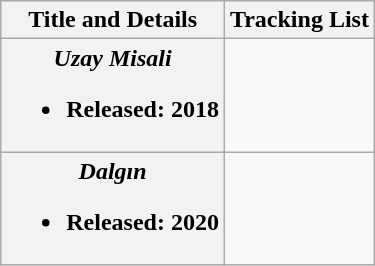<table class="wikitable plainrowheaders" style="text-align:center;">
<tr>
<th scope="col">Title and Details</th>
<th scope="col">Tracking List</th>
</tr>
<tr>
<th scope="row"><strong><em>Uzay Misali</em></strong><br><ul><li>Released: 2018</li></ul></th>
<td><br></td>
</tr>
<tr>
<th scope="row"><strong><em>Dalgın</em></strong><br><ul><li>Released: 2020</li></ul></th>
<td><br></td>
</tr>
</table>
